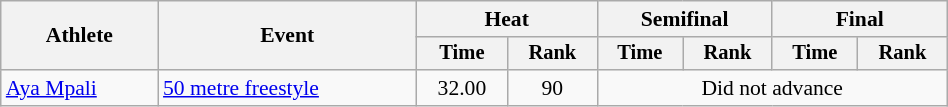<table class="wikitable" style="text-align:center; font-size:90%; width:50%;">
<tr>
<th rowspan="2">Athlete</th>
<th rowspan="2">Event</th>
<th colspan="2">Heat</th>
<th colspan="2">Semifinal</th>
<th colspan="2">Final</th>
</tr>
<tr style="font-size:95%">
<th>Time</th>
<th>Rank</th>
<th>Time</th>
<th>Rank</th>
<th>Time</th>
<th>Rank</th>
</tr>
<tr>
<td align=left><a href='#'>Aya Mpali</a></td>
<td align=left><a href='#'>50 metre freestyle</a></td>
<td>32.00</td>
<td>90</td>
<td colspan=4>Did not advance</td>
</tr>
</table>
